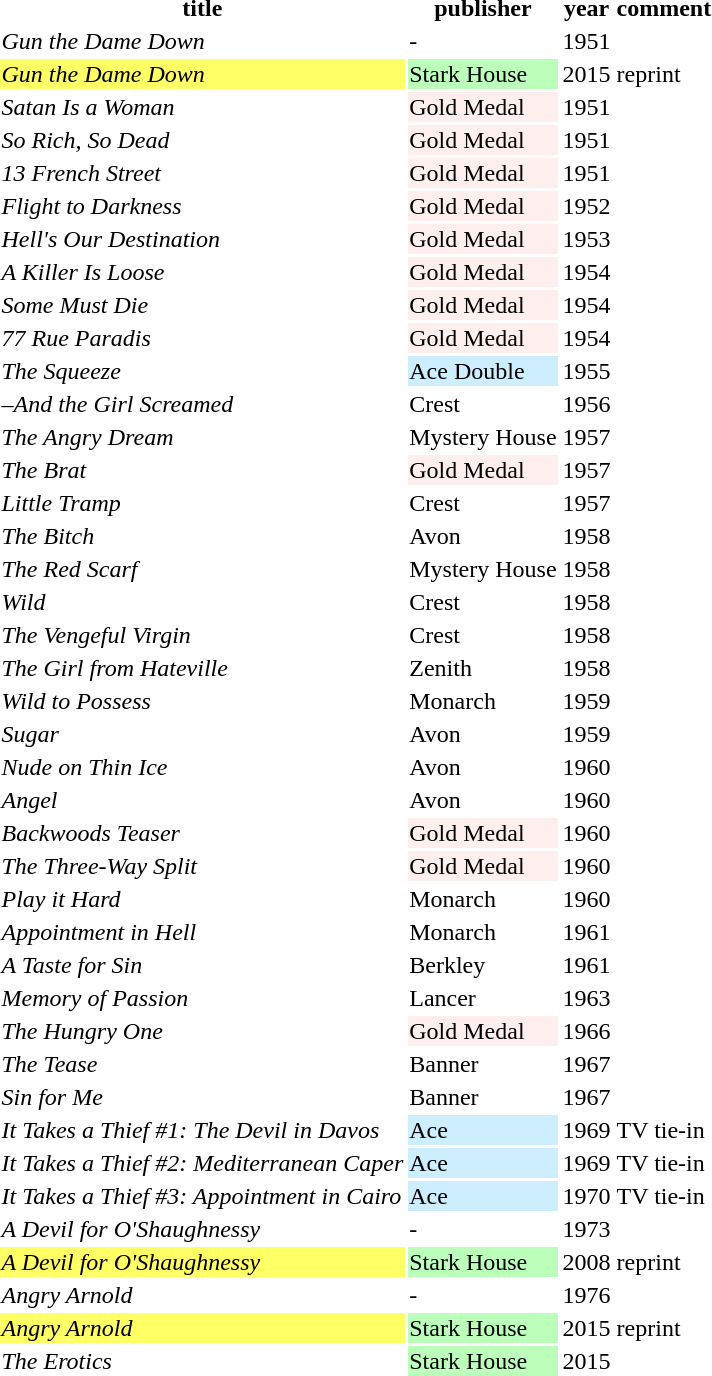<table class="sortable">
<tr>
<th>title</th>
<th>publisher</th>
<th>year</th>
<th>comment</th>
</tr>
<tr>
<td><em>Gun the Dame Down</em></td>
<td>-</td>
<td>1951</td>
<td></td>
</tr>
<tr>
<td style="background:#ff6"><em>Gun the Dame Down</em></td>
<td style="background:#bfb">Stark House</td>
<td>2015</td>
<td>reprint</td>
</tr>
<tr>
<td><em>Satan Is a Woman</em></td>
<td style="background:#fee">Gold Medal</td>
<td>1951</td>
<td></td>
</tr>
<tr>
<td><em>So Rich, So Dead</em></td>
<td style="background:#fee">Gold Medal</td>
<td>1951</td>
<td></td>
</tr>
<tr>
<td><em>13 French Street</em></td>
<td style="background:#fee">Gold Medal</td>
<td>1951</td>
<td></td>
</tr>
<tr>
<td><em>Flight to Darkness</em></td>
<td style="background:#fee">Gold Medal</td>
<td>1952</td>
<td></td>
</tr>
<tr>
<td><em>Hell's Our Destination</em></td>
<td style="background:#fee">Gold Medal</td>
<td>1953</td>
<td></td>
</tr>
<tr>
<td><em>A Killer Is Loose</em></td>
<td style="background:#fee">Gold Medal</td>
<td>1954</td>
<td></td>
</tr>
<tr>
<td><em>Some Must Die</em></td>
<td style="background:#fee">Gold Medal</td>
<td>1954</td>
<td></td>
</tr>
<tr>
<td><em>77 Rue Paradis</em></td>
<td style="background:#fee">Gold Medal</td>
<td>1954</td>
<td></td>
</tr>
<tr>
<td><em>The Squeeze</em></td>
<td style="background:#cef">Ace Double</td>
<td>1955</td>
<td></td>
</tr>
<tr>
<td><em>–And the Girl Screamed</em></td>
<td>Crest</td>
<td>1956</td>
<td></td>
</tr>
<tr>
<td><em>The Angry Dream</em></td>
<td>Mystery House</td>
<td>1957</td>
<td></td>
</tr>
<tr>
<td><em>The Brat</em></td>
<td style="background:#fee">Gold Medal</td>
<td>1957</td>
<td></td>
</tr>
<tr>
<td><em>Little Tramp</em></td>
<td>Crest</td>
<td>1957</td>
<td></td>
</tr>
<tr>
<td><em>The Bitch</em></td>
<td>Avon</td>
<td>1958</td>
<td></td>
</tr>
<tr>
<td><em>The Red Scarf</em></td>
<td>Mystery House</td>
<td>1958</td>
<td></td>
</tr>
<tr>
<td><em>Wild</em></td>
<td>Crest</td>
<td>1958</td>
<td></td>
</tr>
<tr>
<td><em>The Vengeful Virgin</em></td>
<td>Crest</td>
<td>1958</td>
<td></td>
</tr>
<tr>
<td><em>The Girl from Hateville</em></td>
<td>Zenith</td>
<td>1958</td>
<td></td>
</tr>
<tr>
<td><em>Wild to Possess</em></td>
<td>Monarch</td>
<td>1959</td>
<td></td>
</tr>
<tr>
<td><em>Sugar</em></td>
<td>Avon</td>
<td>1959</td>
<td></td>
</tr>
<tr>
<td><em>Nude on Thin Ice</em></td>
<td>Avon</td>
<td>1960</td>
<td></td>
</tr>
<tr>
<td><em>Angel</em></td>
<td>Avon</td>
<td>1960</td>
<td></td>
</tr>
<tr>
<td><em>Backwoods Teaser</em></td>
<td style="background:#fee">Gold Medal</td>
<td>1960</td>
<td></td>
</tr>
<tr>
<td><em>The Three-Way Split</em></td>
<td style="background:#fee">Gold Medal</td>
<td>1960</td>
<td></td>
</tr>
<tr>
<td><em>Play it Hard</em></td>
<td>Monarch</td>
<td>1960</td>
<td></td>
</tr>
<tr>
<td><em>Appointment in Hell</em></td>
<td>Monarch</td>
<td>1961</td>
<td></td>
</tr>
<tr>
<td><em>A Taste for Sin</em></td>
<td>Berkley</td>
<td>1961</td>
<td></td>
</tr>
<tr>
<td><em>Memory of Passion</em></td>
<td>Lancer</td>
<td>1963</td>
<td></td>
</tr>
<tr>
<td><em>The Hungry One</em></td>
<td style="background:#fee">Gold Medal</td>
<td>1966</td>
<td></td>
</tr>
<tr>
<td><em>The Tease</em></td>
<td>Banner</td>
<td>1967</td>
<td></td>
</tr>
<tr>
<td><em>Sin for Me</em></td>
<td>Banner</td>
<td>1967</td>
<td></td>
</tr>
<tr>
<td><em>It Takes a Thief #1: The Devil in Davos</em></td>
<td style="background:#cef">Ace</td>
<td>1969</td>
<td>TV tie-in</td>
</tr>
<tr>
<td><em>It Takes a Thief #2: Mediterranean Caper</em></td>
<td style="background:#cef">Ace</td>
<td>1969</td>
<td>TV tie-in</td>
</tr>
<tr>
<td><em>It Takes a Thief #3: Appointment in Cairo</em></td>
<td style="background:#cef">Ace</td>
<td>1970</td>
<td>TV tie-in</td>
</tr>
<tr>
<td><em>A Devil for O'Shaughnessy</em></td>
<td>-</td>
<td>1973</td>
<td></td>
</tr>
<tr>
<td style="background:#ff6"><em>A Devil for O'Shaughnessy</em></td>
<td style="background:#bfb">Stark House</td>
<td>2008</td>
<td>reprint</td>
</tr>
<tr>
<td><em>Angry Arnold</em></td>
<td>-</td>
<td>1976</td>
<td></td>
</tr>
<tr>
<td style="background:#ff6"><em>Angry Arnold</em></td>
<td style="background:#bfb">Stark House</td>
<td>2015</td>
<td>reprint</td>
</tr>
<tr>
<td><em>The Erotics</em></td>
<td style="background:#bfb">Stark House</td>
<td>2015</td>
<td></td>
</tr>
</table>
